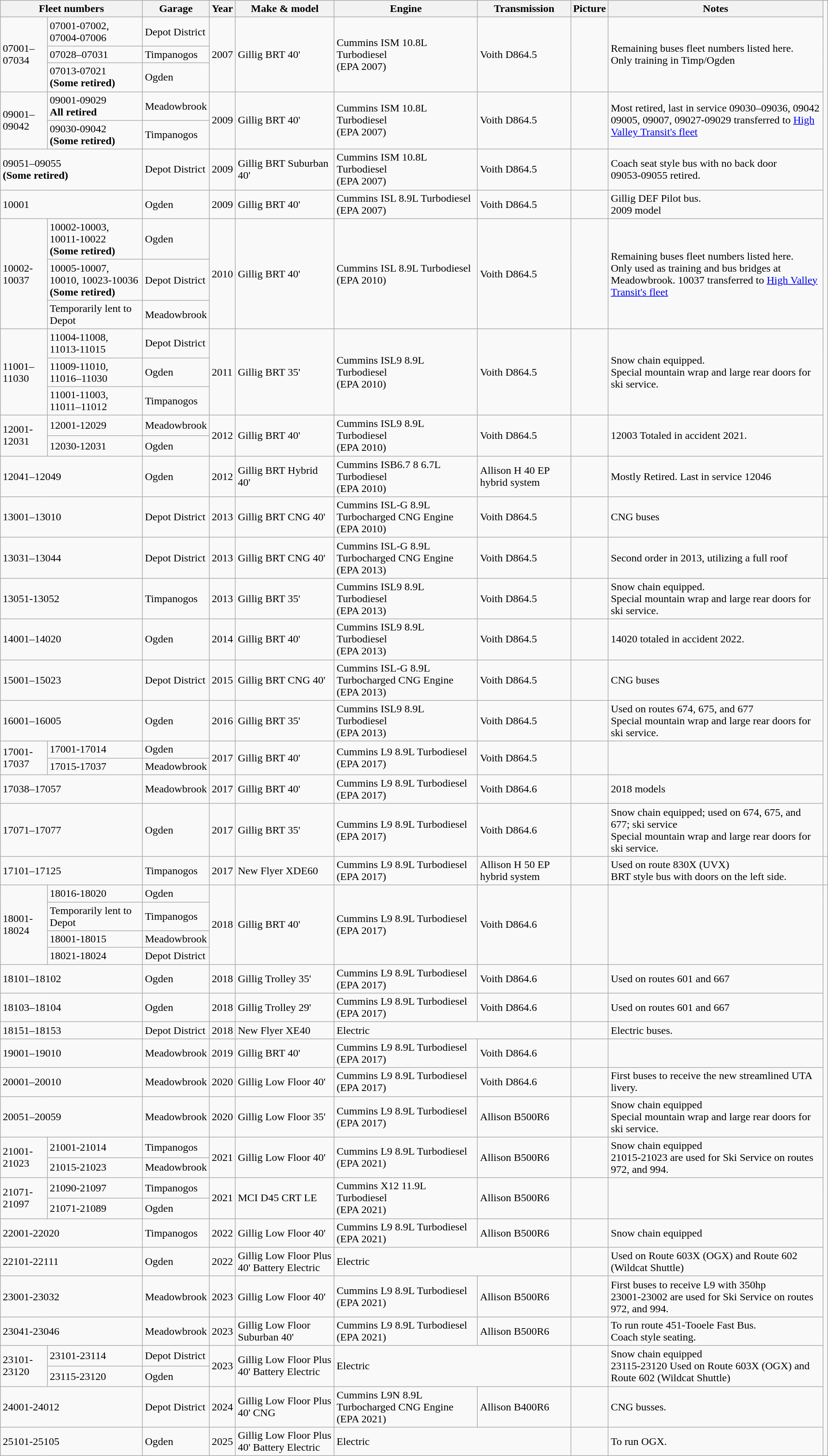<table class="wikitable sortable mw-collapsible">
<tr>
<th colspan="2">Fleet numbers</th>
<th>Garage</th>
<th>Year</th>
<th>Make & model</th>
<th>Engine</th>
<th>Transmission</th>
<th>Picture</th>
<th>Notes</th>
</tr>
<tr>
<td rowspan="3">07001–07034</td>
<td>07001-07002, 07004-07006</td>
<td>Depot District</td>
<td rowspan="3">2007</td>
<td rowspan="3">Gillig BRT 40'</td>
<td rowspan="3">Cummins ISM 10.8L Turbodiesel<br>(EPA 2007)</td>
<td rowspan="3">Voith D864.5</td>
<td rowspan="3"></td>
<td rowspan="3">Remaining buses fleet numbers listed here.<br>Only training in Timp/Ogden</td>
</tr>
<tr>
<td>07028–07031</td>
<td>Timpanogos</td>
</tr>
<tr>
<td>07013-07021<br><strong>(Some retired)</strong></td>
<td>Ogden</td>
</tr>
<tr>
<td rowspan="2">09001–09042</td>
<td>09001-09029<br><strong>All retired</strong></td>
<td>Meadowbrook</td>
<td rowspan="2">2009</td>
<td rowspan="2">Gillig BRT 40'</td>
<td rowspan="2">Cummins ISM 10.8L Turbodiesel<br>(EPA 2007)</td>
<td rowspan="2">Voith D864.5</td>
<td rowspan="2"></td>
<td rowspan="2">Most retired, last in service 09030–09036, 09042<br>09005, 09007, 09027-09029 transferred to <a href='#'>High Valley Transit's fleet</a></td>
</tr>
<tr>
<td>09030-09042<br><strong>(Some retired)</strong></td>
<td>Timpanogos</td>
</tr>
<tr>
<td colspan="2">09051–09055<br><strong>(Some retired)</strong></td>
<td>Depot District</td>
<td>2009</td>
<td>Gillig BRT Suburban 40'</td>
<td>Cummins ISM 10.8L Turbodiesel<br>(EPA 2007)</td>
<td>Voith D864.5</td>
<td></td>
<td>Coach seat style bus with no back door<br>09053-09055 retired.</td>
</tr>
<tr>
<td colspan="2">10001</td>
<td>Ogden</td>
<td>2009</td>
<td>Gillig BRT 40'</td>
<td>Cummins ISL 8.9L Turbodiesel<br>(EPA 2007)</td>
<td>Voith D864.5</td>
<td></td>
<td>Gillig DEF Pilot bus.<br>2009 model</td>
</tr>
<tr>
<td rowspan="3">10002-10037</td>
<td>10002-10003, 10011-10022<br><strong>(Some retired)</strong></td>
<td>Ogden</td>
<td rowspan="3">2010</td>
<td rowspan="3">Gillig BRT 40'</td>
<td rowspan="3">Cummins ISL 8.9L Turbodiesel<br>(EPA 2010)</td>
<td rowspan="3">Voith D864.5</td>
<td rowspan="3"></td>
<td rowspan="3">Remaining buses fleet numbers listed here.<br>Only used as training and bus bridges at Meadowbrook.
10037 transferred to <a href='#'>High Valley Transit's fleet</a></td>
</tr>
<tr>
<td>10005-10007, 10010, 10023-10036<br><strong>(Some retired)</strong></td>
<td>Depot District</td>
</tr>
<tr>
<td>Temporarily lent to Depot</td>
<td>Meadowbrook</td>
</tr>
<tr>
<td rowspan="3">11001–11030</td>
<td>11004-11008, 11013-11015</td>
<td>Depot District</td>
<td rowspan="3">2011</td>
<td rowspan="3">Gillig BRT 35'</td>
<td rowspan="3">Cummins ISL9 8.9L Turbodiesel<br>(EPA 2010)</td>
<td rowspan="3">Voith D864.5</td>
<td rowspan="3"></td>
<td rowspan="3">Snow chain equipped.<br>Special mountain wrap and large rear doors for ski service.</td>
</tr>
<tr>
<td>11009-11010, 11016–11030</td>
<td>Ogden</td>
</tr>
<tr>
<td>11001-11003, 11011–11012</td>
<td>Timpanogos</td>
</tr>
<tr>
<td rowspan="2">12001-12031</td>
<td>12001-12029</td>
<td>Meadowbrook</td>
<td rowspan="2">2012</td>
<td rowspan="2">Gillig BRT 40'</td>
<td rowspan="2">Cummins ISL9 8.9L Turbodiesel<br>(EPA 2010)</td>
<td rowspan="2">Voith D864.5</td>
<td rowspan="2"></td>
<td rowspan="2">12003 Totaled in accident 2021.</td>
</tr>
<tr>
<td>12030-12031</td>
<td>Ogden</td>
</tr>
<tr>
<td colspan="2">12041–12049</td>
<td>Ogden</td>
<td>2012</td>
<td>Gillig BRT Hybrid 40'</td>
<td>Cummins ISB6.7 8 6.7L Turbodiesel<br>(EPA 2010)</td>
<td>Allison H 40 EP hybrid system</td>
<td></td>
<td>Mostly Retired. Last in service 12046</td>
</tr>
<tr>
<td colspan="2">13001–13010</td>
<td>Depot District</td>
<td>2013</td>
<td>Gillig BRT CNG 40'</td>
<td>Cummins ISL-G 8.9L Turbocharged CNG Engine (EPA 2010)</td>
<td>Voith D864.5</td>
<td></td>
<td>CNG buses</td>
<td></td>
</tr>
<tr>
<td colspan="2">13031–13044</td>
<td>Depot District</td>
<td>2013</td>
<td>Gillig BRT CNG 40'</td>
<td>Cummins ISL-G 8.9L Turbocharged CNG Engine (EPA 2013)</td>
<td>Voith D864.5</td>
<td></td>
<td>Second order in 2013, utilizing a full roof</td>
<td></td>
</tr>
<tr>
<td colspan="2">13051-13052</td>
<td>Timpanogos</td>
<td>2013</td>
<td>Gillig BRT 35'</td>
<td>Cummins ISL9 8.9L Turbodiesel<br>(EPA 2013)</td>
<td>Voith D864.5</td>
<td></td>
<td>Snow chain equipped.<br>Special mountain wrap and large rear doors for ski service.</td>
</tr>
<tr>
<td colspan="2">14001–14020</td>
<td>Ogden</td>
<td>2014</td>
<td>Gillig BRT 40'</td>
<td>Cummins ISL9 8.9L Turbodiesel<br>(EPA 2013)</td>
<td>Voith D864.5</td>
<td></td>
<td>14020 totaled in accident 2022.</td>
</tr>
<tr>
<td colspan="2">15001–15023</td>
<td>Depot District</td>
<td>2015</td>
<td>Gillig BRT CNG 40'</td>
<td>Cummins ISL-G 8.9L Turbocharged CNG Engine (EPA 2013)</td>
<td>Voith D864.5</td>
<td></td>
<td>CNG buses</td>
</tr>
<tr>
<td colspan="2">16001–16005</td>
<td>Ogden</td>
<td>2016</td>
<td>Gillig BRT 35'</td>
<td>Cummins ISL9 8.9L Turbodiesel<br>(EPA 2013)</td>
<td>Voith D864.5</td>
<td></td>
<td>Used on routes 674, 675, and 677<br>Special mountain wrap and large rear doors for ski service.</td>
</tr>
<tr>
<td rowspan="2">17001-17037</td>
<td>17001-17014</td>
<td>Ogden</td>
<td rowspan="2">2017</td>
<td rowspan="2">Gillig BRT 40'</td>
<td rowspan="2">Cummins L9 8.9L Turbodiesel<br>(EPA 2017)</td>
<td rowspan="2">Voith D864.5</td>
<td rowspan="2"></td>
<td rowspan="2"></td>
</tr>
<tr>
<td>17015-17037</td>
<td>Meadowbrook</td>
</tr>
<tr>
<td colspan="2">17038–17057</td>
<td>Meadowbrook</td>
<td>2017</td>
<td>Gillig BRT 40'</td>
<td>Cummins L9 8.9L Turbodiesel<br>(EPA 2017)</td>
<td>Voith D864.6</td>
<td></td>
<td>2018 models</td>
</tr>
<tr>
<td colspan="2">17071–17077</td>
<td>Ogden</td>
<td>2017</td>
<td>Gillig BRT 35'</td>
<td>Cummins L9 8.9L Turbodiesel<br>(EPA 2017)</td>
<td>Voith D864.6</td>
<td></td>
<td>Snow chain equipped; used on 674, 675, and 677; ski service<br>Special mountain wrap and large rear doors for ski service.</td>
</tr>
<tr>
<td colspan="2">17101–17125</td>
<td>Timpanogos</td>
<td>2017</td>
<td>New Flyer XDE60</td>
<td>Cummins L9 8.9L Turbodiesel<br>(EPA 2017)</td>
<td>Allison H 50 EP hybrid system</td>
<td></td>
<td>Used on route 830X (UVX)<br>BRT style bus with doors on the left side.</td>
<td></td>
</tr>
<tr>
<td rowspan="4">18001-18024</td>
<td>18016-18020</td>
<td>Ogden</td>
<td rowspan="4">2018</td>
<td rowspan="4">Gillig BRT 40'</td>
<td rowspan="4">Cummins L9 8.9L Turbodiesel<br>(EPA 2017)</td>
<td rowspan="4">Voith D864.6</td>
<td rowspan="4"></td>
<td rowspan="4"></td>
</tr>
<tr>
<td>Temporarily lent to Depot</td>
<td>Timpanogos</td>
</tr>
<tr>
<td>18001-18015</td>
<td>Meadowbrook</td>
</tr>
<tr>
<td>18021-18024</td>
<td>Depot District</td>
</tr>
<tr>
<td colspan="2">18101–18102</td>
<td>Ogden</td>
<td>2018</td>
<td>Gillig Trolley 35'</td>
<td>Cummins L9 8.9L Turbodiesel<br>(EPA 2017)</td>
<td>Voith D864.6</td>
<td></td>
<td>Used on routes 601 and 667</td>
</tr>
<tr>
<td colspan="2">18103–18104</td>
<td>Ogden</td>
<td>2018</td>
<td>Gillig Trolley 29'</td>
<td>Cummins L9 8.9L Turbodiesel<br>(EPA 2017)</td>
<td>Voith D864.6</td>
<td></td>
<td>Used on routes 601 and 667</td>
</tr>
<tr>
<td colspan="2">18151–18153</td>
<td>Depot District</td>
<td>2018</td>
<td>New Flyer XE40</td>
<td colspan="2">Electric</td>
<td></td>
<td>Electric buses.</td>
</tr>
<tr>
<td colspan="2">19001–19010</td>
<td>Meadowbrook</td>
<td>2019</td>
<td>Gillig BRT 40'</td>
<td>Cummins L9 8.9L Turbodiesel<br>(EPA 2017)</td>
<td>Voith D864.6</td>
<td></td>
<td></td>
</tr>
<tr>
<td colspan="2">20001–20010</td>
<td>Meadowbrook</td>
<td>2020</td>
<td>Gillig Low Floor 40'</td>
<td>Cummins L9 8.9L Turbodiesel<br>(EPA 2017)</td>
<td>Voith D864.6</td>
<td></td>
<td>First buses to receive the new streamlined UTA livery.</td>
</tr>
<tr>
<td colspan="2">20051–20059</td>
<td>Meadowbrook</td>
<td>2020</td>
<td>Gillig Low Floor 35'</td>
<td>Cummins L9 8.9L Turbodiesel<br>(EPA 2017)</td>
<td>Allison B500R6</td>
<td></td>
<td>Snow chain equipped<br>Special mountain wrap and large rear doors for ski service.</td>
</tr>
<tr>
<td rowspan="2">21001-21023</td>
<td>21001-21014</td>
<td>Timpanogos</td>
<td rowspan="2">2021</td>
<td rowspan="2">Gillig Low Floor 40'</td>
<td rowspan="2">Cummins L9 8.9L Turbodiesel<br>(EPA 2021)</td>
<td rowspan="2">Allison B500R6</td>
<td rowspan="2"></td>
<td rowspan="2">Snow chain equipped<br>21015-21023 are used for Ski Service on routes 972, and 994.</td>
</tr>
<tr>
<td>21015-21023</td>
<td>Meadowbrook</td>
</tr>
<tr>
<td rowspan="2">21071-21097</td>
<td>21090-21097</td>
<td>Timpanogos</td>
<td rowspan="2">2021</td>
<td rowspan="2">MCI D45 CRT LE</td>
<td rowspan="2">Cummins X12 11.9L Turbodiesel<br>(EPA 2021)</td>
<td rowspan="2">Allison B500R6</td>
<td rowspan="2"></td>
<td rowspan="2"></td>
</tr>
<tr>
<td>21071-21089</td>
<td>Ogden</td>
</tr>
<tr>
<td colspan="2">22001-22020</td>
<td>Timpanogos</td>
<td>2022</td>
<td>Gillig Low Floor 40'</td>
<td>Cummins L9 8.9L Turbodiesel<br>(EPA 2021)</td>
<td>Allison B500R6</td>
<td></td>
<td>Snow chain equipped</td>
</tr>
<tr>
<td colspan="2">22101-22111</td>
<td>Ogden</td>
<td>2022</td>
<td>Gillig Low Floor Plus 40' Battery Electric</td>
<td colspan="2">Electric</td>
<td></td>
<td>Used on Route 603X (OGX) and Route 602 (Wildcat Shuttle)</td>
</tr>
<tr>
<td colspan="2">23001-23032</td>
<td>Meadowbrook</td>
<td>2023</td>
<td>Gillig Low Floor 40'</td>
<td>Cummins L9 8.9L Turbodiesel<br>(EPA 2021)</td>
<td>Allison B500R6</td>
<td></td>
<td>First buses to receive L9 with 350hp<br>23001-23002 are used for Ski Service on routes 972, and 994.</td>
</tr>
<tr>
<td colspan="2">23041-23046</td>
<td>Meadowbrook</td>
<td>2023</td>
<td>Gillig Low Floor Suburban 40'</td>
<td>Cummins L9 8.9L Turbodiesel<br>(EPA 2021)</td>
<td>Allison B500R6</td>
<td></td>
<td>To run route 451-Tooele Fast Bus.<br>Coach style seating.</td>
</tr>
<tr>
<td rowspan="2">23101-23120</td>
<td>23101-23114</td>
<td>Depot District</td>
<td rowspan="2">2023</td>
<td rowspan="2">Gillig Low Floor Plus 40' Battery Electric</td>
<td colspan="2" rowspan="2">Electric</td>
<td rowspan="2"></td>
<td rowspan="2">Snow chain equipped<br>23115-23120 Used on Route 603X (OGX) and Route 602 (Wildcat Shuttle)</td>
</tr>
<tr>
<td>23115-23120</td>
<td>Ogden</td>
</tr>
<tr>
<td colspan="2">24001-24012</td>
<td>Depot District</td>
<td>2024</td>
<td>Gillig Low Floor Plus 40' CNG</td>
<td>Cummins L9N 8.9L Turbocharged CNG Engine (EPA 2021)</td>
<td>Allison B400R6</td>
<td></td>
<td>CNG busses.</td>
</tr>
<tr>
<td colspan="2">25101-25105</td>
<td>Ogden</td>
<td>2025</td>
<td>Gillig Low Floor Plus 40' Battery Electric</td>
<td colspan="2">Electric</td>
<td></td>
<td>To run OGX.</td>
</tr>
</table>
